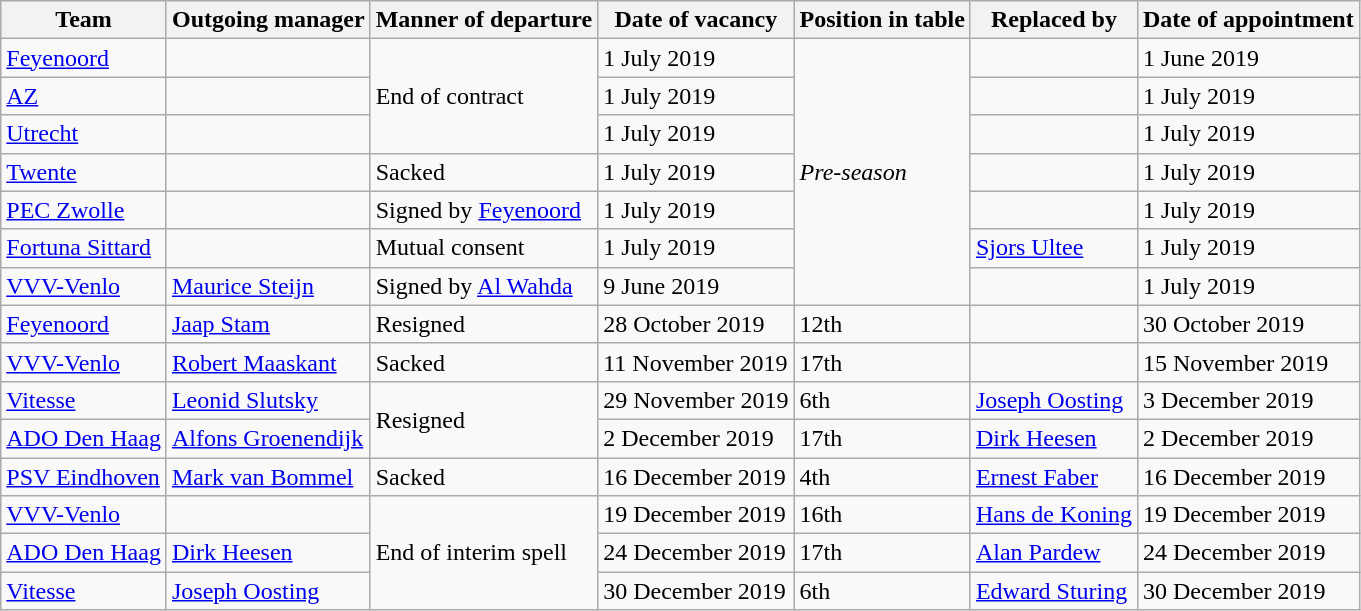<table class="wikitable sortable">
<tr>
<th>Team</th>
<th>Outgoing manager</th>
<th>Manner of departure</th>
<th>Date of vacancy</th>
<th>Position in table</th>
<th>Replaced by</th>
<th>Date of appointment</th>
</tr>
<tr>
<td><a href='#'>Feyenoord</a></td>
<td> </td>
<td rowspan="3">End of contract</td>
<td>1 July 2019</td>
<td rowspan="7"><em>Pre-season</em></td>
<td> </td>
<td>1 June 2019</td>
</tr>
<tr>
<td><a href='#'>AZ</a></td>
<td> </td>
<td>1 July 2019</td>
<td> </td>
<td>1 July 2019</td>
</tr>
<tr>
<td><a href='#'>Utrecht</a></td>
<td> </td>
<td>1 July 2019</td>
<td> </td>
<td>1 July 2019</td>
</tr>
<tr>
<td><a href='#'>Twente</a></td>
<td> </td>
<td>Sacked</td>
<td>1 July 2019</td>
<td> </td>
<td>1 July 2019</td>
</tr>
<tr>
<td><a href='#'>PEC Zwolle</a></td>
<td> </td>
<td>Signed by <a href='#'>Feyenoord</a></td>
<td>1 July 2019</td>
<td> </td>
<td>1 July 2019</td>
</tr>
<tr>
<td><a href='#'>Fortuna Sittard</a></td>
<td> </td>
<td>Mutual consent</td>
<td>1 July 2019</td>
<td> <a href='#'>Sjors Ultee</a></td>
<td>1 July 2019</td>
</tr>
<tr>
<td><a href='#'>VVV-Venlo</a></td>
<td> <a href='#'>Maurice Steijn</a></td>
<td>Signed by <a href='#'>Al Wahda</a></td>
<td>9 June 2019</td>
<td> </td>
<td>1 July 2019</td>
</tr>
<tr>
<td><a href='#'>Feyenoord</a></td>
<td> <a href='#'>Jaap Stam</a></td>
<td>Resigned</td>
<td>28 October 2019</td>
<td>12th</td>
<td> </td>
<td>30 October 2019</td>
</tr>
<tr>
<td><a href='#'>VVV-Venlo</a></td>
<td> <a href='#'>Robert Maaskant</a></td>
<td>Sacked</td>
<td>11 November 2019</td>
<td>17th</td>
<td>  </td>
<td>15 November 2019</td>
</tr>
<tr>
<td><a href='#'>Vitesse</a></td>
<td> <a href='#'>Leonid Slutsky</a></td>
<td rowspan=2>Resigned</td>
<td>29 November 2019</td>
<td>6th</td>
<td> <a href='#'>Joseph Oosting</a> </td>
<td>3 December 2019</td>
</tr>
<tr>
<td><a href='#'>ADO Den Haag</a></td>
<td> <a href='#'>Alfons Groenendijk</a></td>
<td>2 December 2019</td>
<td>17th</td>
<td> <a href='#'>Dirk Heesen</a> </td>
<td>2 December 2019</td>
</tr>
<tr>
<td><a href='#'>PSV Eindhoven</a></td>
<td> <a href='#'>Mark van Bommel</a></td>
<td>Sacked</td>
<td>16 December 2019</td>
<td>4th</td>
<td> <a href='#'>Ernest Faber</a> </td>
<td>16 December 2019</td>
</tr>
<tr>
<td><a href='#'>VVV-Venlo</a></td>
<td>  </td>
<td rowspan=3>End of interim spell</td>
<td>19 December 2019</td>
<td>16th</td>
<td> <a href='#'>Hans de Koning</a></td>
<td>19 December 2019</td>
</tr>
<tr>
<td><a href='#'>ADO Den Haag</a></td>
<td> <a href='#'>Dirk Heesen</a> </td>
<td>24 December 2019</td>
<td>17th</td>
<td> <a href='#'>Alan Pardew</a></td>
<td>24 December 2019</td>
</tr>
<tr>
<td><a href='#'>Vitesse</a></td>
<td> <a href='#'>Joseph Oosting</a> </td>
<td>30 December 2019</td>
<td>6th</td>
<td> <a href='#'>Edward Sturing</a></td>
<td>30 December 2019</td>
</tr>
</table>
